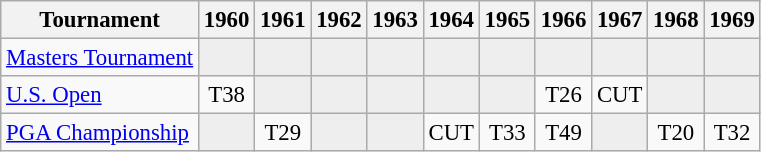<table class="wikitable" style="font-size:95%;text-align:center;">
<tr>
<th>Tournament</th>
<th>1960</th>
<th>1961</th>
<th>1962</th>
<th>1963</th>
<th>1964</th>
<th>1965</th>
<th>1966</th>
<th>1967</th>
<th>1968</th>
<th>1969</th>
</tr>
<tr>
<td align=left><a href='#'>Masters Tournament</a></td>
<td style="background:#eeeeee;"></td>
<td style="background:#eeeeee;"></td>
<td style="background:#eeeeee;"></td>
<td style="background:#eeeeee;"></td>
<td style="background:#eeeeee;"></td>
<td style="background:#eeeeee;"></td>
<td style="background:#eeeeee;"></td>
<td style="background:#eeeeee;"></td>
<td style="background:#eeeeee;"></td>
<td style="background:#eeeeee;"></td>
</tr>
<tr>
<td align=left><a href='#'>U.S. Open</a></td>
<td>T38</td>
<td style="background:#eeeeee;"></td>
<td style="background:#eeeeee;"></td>
<td style="background:#eeeeee;"></td>
<td style="background:#eeeeee;"></td>
<td style="background:#eeeeee;"></td>
<td>T26</td>
<td>CUT</td>
<td style="background:#eeeeee;"></td>
<td style="background:#eeeeee;"></td>
</tr>
<tr>
<td align=left><a href='#'>PGA Championship</a></td>
<td style="background:#eeeeee;"></td>
<td>T29</td>
<td style="background:#eeeeee;"></td>
<td style="background:#eeeeee;"></td>
<td>CUT</td>
<td>T33</td>
<td>T49</td>
<td style="background:#eeeeee;"></td>
<td>T20</td>
<td>T32</td>
</tr>
</table>
